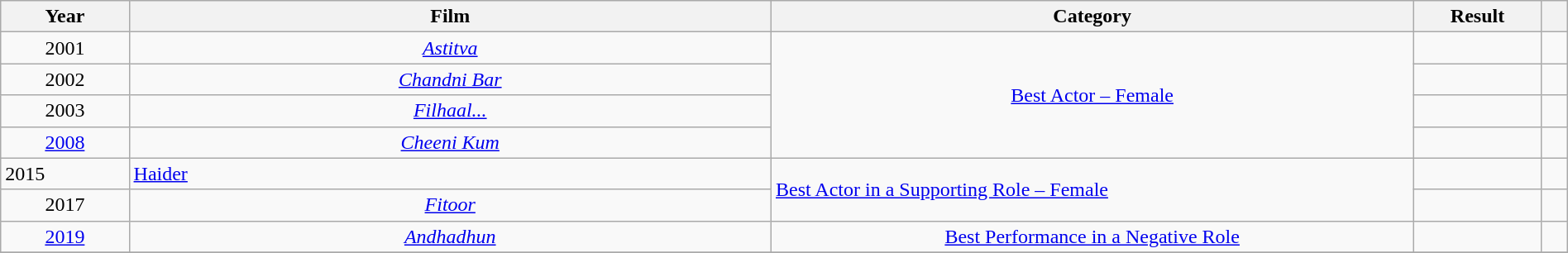<table class="wikitable sortable" style="width:100%;">
<tr>
<th style="width:5%;">Year</th>
<th style="width:25%;">Film</th>
<th style="width:25%;">Category</th>
<th style="width:5%;">Result</th>
<th style="width:1%;" class="unsortable"></th>
</tr>
<tr>
<td style="text-align:center;">2001</td>
<td style="text-align:center;"><em><a href='#'>Astitva</a></em></td>
<td style="text-align:center;" rowspan="4"><a href='#'>Best Actor – Female</a></td>
<td></td>
<td style="text-align:center;"></td>
</tr>
<tr>
<td style="text-align:center;">2002</td>
<td style="text-align:center;"><em><a href='#'>Chandni Bar</a></em></td>
<td></td>
<td style="text-align:center;"></td>
</tr>
<tr>
<td style="text-align:center;">2003</td>
<td style="text-align:center;"><em><a href='#'>Filhaal...</a></em></td>
<td></td>
<td style="text-align:center;"></td>
</tr>
<tr>
<td style="text-align:center;"><a href='#'>2008</a></td>
<td style="text-align:center;"><em><a href='#'>Cheeni Kum</a></em></td>
<td></td>
<td style="text-align:center;"></td>
</tr>
<tr>
<td>2015</td>
<td><a href='#'>Haider</a></td>
<td rowspan="2"><a href='#'>Best Actor in a Supporting Role – Female</a></td>
<td></td>
<td></td>
</tr>
<tr>
<td style="text-align:center;">2017</td>
<td style="text-align:center;"><em><a href='#'>Fitoor</a></em></td>
<td></td>
<td style="text-align:center;"></td>
</tr>
<tr>
<td style="text-align:center;"><a href='#'>2019</a></td>
<td style="text-align:center;"><em><a href='#'>Andhadhun</a></em></td>
<td style="text-align:center;"><a href='#'>Best Performance in a Negative Role</a></td>
<td></td>
<td style="text-align:center;"></td>
</tr>
<tr>
</tr>
</table>
